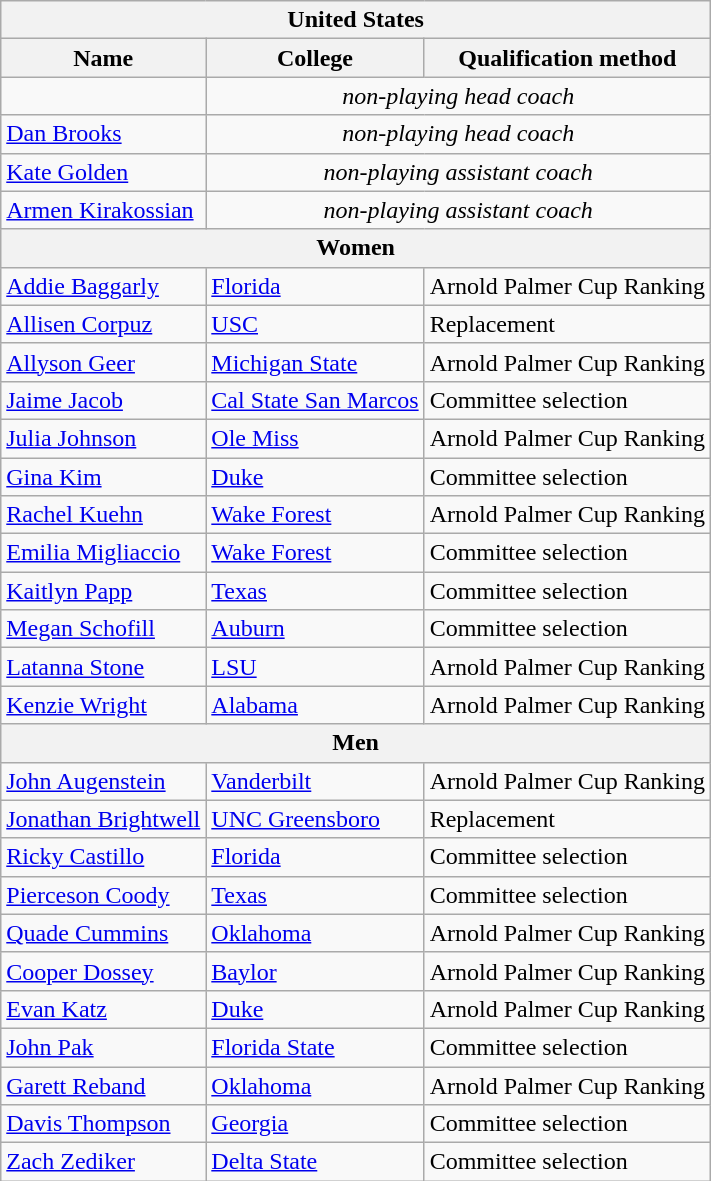<table class="wikitable">
<tr>
<th colspan=3>United States</th>
</tr>
<tr>
<th>Name</th>
<th>College</th>
<th>Qualification method</th>
</tr>
<tr>
<td></td>
<td colspan=2 align=center><em>non-playing head coach</em></td>
</tr>
<tr>
<td><a href='#'>Dan Brooks</a></td>
<td colspan=2 align=center><em>non-playing head coach</em></td>
</tr>
<tr>
<td><a href='#'>Kate Golden</a></td>
<td colspan=2 align=center><em>non-playing assistant coach</em></td>
</tr>
<tr>
<td><a href='#'>Armen Kirakossian</a></td>
<td colspan=2 align=center><em>non-playing assistant coach</em></td>
</tr>
<tr>
<th colspan=3>Women</th>
</tr>
<tr>
<td><a href='#'>Addie Baggarly</a></td>
<td><a href='#'>Florida</a></td>
<td>Arnold Palmer Cup Ranking</td>
</tr>
<tr>
<td><a href='#'>Allisen Corpuz</a></td>
<td><a href='#'>USC</a></td>
<td>Replacement</td>
</tr>
<tr>
<td><a href='#'>Allyson Geer</a></td>
<td><a href='#'>Michigan State</a></td>
<td>Arnold Palmer Cup Ranking</td>
</tr>
<tr>
<td><a href='#'>Jaime Jacob</a></td>
<td><a href='#'>Cal State San Marcos</a></td>
<td>Committee selection</td>
</tr>
<tr>
<td><a href='#'>Julia Johnson</a></td>
<td><a href='#'>Ole Miss</a></td>
<td>Arnold Palmer Cup Ranking</td>
</tr>
<tr>
<td><a href='#'>Gina Kim</a></td>
<td><a href='#'>Duke</a></td>
<td>Committee selection</td>
</tr>
<tr>
<td><a href='#'>Rachel Kuehn</a></td>
<td><a href='#'>Wake Forest</a></td>
<td>Arnold Palmer Cup Ranking</td>
</tr>
<tr>
<td><a href='#'>Emilia Migliaccio</a></td>
<td><a href='#'>Wake Forest</a></td>
<td>Committee selection</td>
</tr>
<tr>
<td><a href='#'>Kaitlyn Papp</a></td>
<td><a href='#'>Texas</a></td>
<td>Committee selection</td>
</tr>
<tr>
<td><a href='#'>Megan Schofill</a></td>
<td><a href='#'>Auburn</a></td>
<td>Committee selection</td>
</tr>
<tr>
<td><a href='#'>Latanna Stone</a></td>
<td><a href='#'>LSU</a></td>
<td>Arnold Palmer Cup Ranking</td>
</tr>
<tr>
<td><a href='#'>Kenzie Wright</a></td>
<td><a href='#'>Alabama</a></td>
<td>Arnold Palmer Cup Ranking</td>
</tr>
<tr>
<th colspan=3>Men</th>
</tr>
<tr>
<td><a href='#'>John Augenstein</a></td>
<td><a href='#'>Vanderbilt</a></td>
<td>Arnold Palmer Cup Ranking</td>
</tr>
<tr>
<td><a href='#'>Jonathan Brightwell</a></td>
<td><a href='#'>UNC Greensboro</a></td>
<td>Replacement</td>
</tr>
<tr>
<td><a href='#'>Ricky Castillo</a></td>
<td><a href='#'>Florida</a></td>
<td>Committee selection</td>
</tr>
<tr>
<td><a href='#'>Pierceson Coody</a></td>
<td><a href='#'>Texas</a></td>
<td>Committee selection</td>
</tr>
<tr>
<td><a href='#'>Quade Cummins</a></td>
<td><a href='#'>Oklahoma</a></td>
<td>Arnold Palmer Cup Ranking</td>
</tr>
<tr>
<td><a href='#'>Cooper Dossey</a></td>
<td><a href='#'>Baylor</a></td>
<td>Arnold Palmer Cup Ranking</td>
</tr>
<tr>
<td><a href='#'>Evan Katz</a></td>
<td><a href='#'>Duke</a></td>
<td>Arnold Palmer Cup Ranking</td>
</tr>
<tr>
<td><a href='#'>John Pak</a></td>
<td><a href='#'>Florida State</a></td>
<td>Committee selection</td>
</tr>
<tr>
<td><a href='#'>Garett Reband</a></td>
<td><a href='#'>Oklahoma</a></td>
<td>Arnold Palmer Cup Ranking</td>
</tr>
<tr>
<td><a href='#'>Davis Thompson</a></td>
<td><a href='#'>Georgia</a></td>
<td>Committee selection</td>
</tr>
<tr>
<td><a href='#'>Zach Zediker</a></td>
<td><a href='#'>Delta State</a></td>
<td>Committee selection</td>
</tr>
</table>
